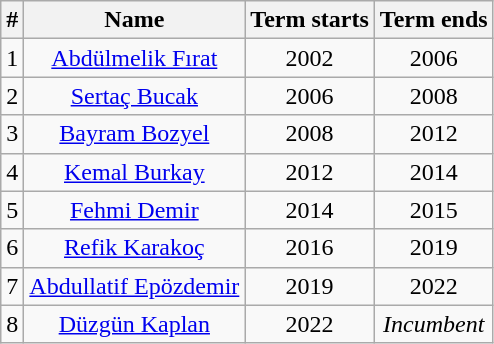<table class="wikitable" style="text-align:center;">
<tr>
<th>#</th>
<th>Name</th>
<th>Term starts</th>
<th>Term ends</th>
</tr>
<tr>
<td>1</td>
<td><a href='#'>Abdülmelik Fırat</a></td>
<td>2002</td>
<td>2006</td>
</tr>
<tr>
<td>2</td>
<td><a href='#'>Sertaç Bucak</a></td>
<td>2006</td>
<td>2008</td>
</tr>
<tr>
<td>3</td>
<td><a href='#'>Bayram Bozyel</a></td>
<td>2008</td>
<td>2012</td>
</tr>
<tr>
<td>4</td>
<td><a href='#'>Kemal Burkay</a></td>
<td>2012</td>
<td>2014</td>
</tr>
<tr>
<td>5</td>
<td><a href='#'>Fehmi Demir</a></td>
<td>2014</td>
<td>2015</td>
</tr>
<tr>
<td>6</td>
<td><a href='#'>Refik Karakoç</a></td>
<td>2016</td>
<td>2019</td>
</tr>
<tr>
<td>7</td>
<td><a href='#'>Abdullatif Epözdemir</a></td>
<td>2019</td>
<td>2022</td>
</tr>
<tr>
<td>8</td>
<td><a href='#'>Düzgün Kaplan</a></td>
<td>2022</td>
<td><em>Incumbent</em></td>
</tr>
</table>
